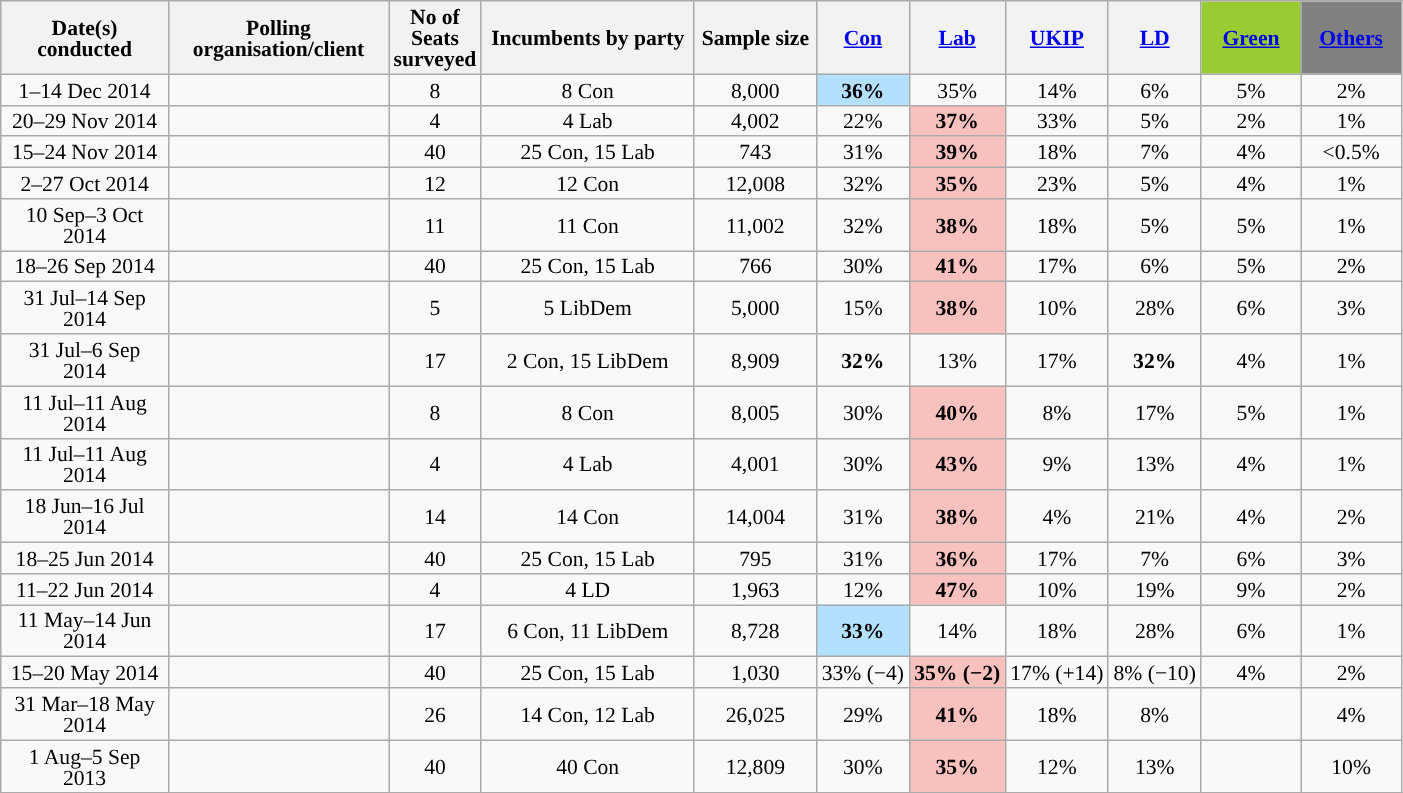<table class="wikitable sortable" style="text-align:center;font-size:90%;line-height:14px">
<tr>
<th style="width:105px;" !>Date(s)<br>conducted</th>
<th style="width:140px;">Polling organisation/client</th>
<th style="width:40px;">No of Seats<br>surveyed</th>
<th style="width:135px;">Incumbents by party</th>
<th class="unsortable" style="width:75px;">Sample size</th>
<th class="unsortable" style="background:"><a href='#'><span>Con</span></a></th>
<th class="unsortable" style="background:"><a href='#'><span>Lab</span></a></th>
<th class="unsortable" style="background:"><a href='#'><span>UKIP</span></a></th>
<th class="unsortable" style="background:"><a href='#'><span>LD</span></a></th>
<th class="unsortable" style="background:#99CC33; width:60px;"><a href='#'><span>Green</span></a></th>
<th class="unsortable" style="background:gray; width:60px;"><a href='#'><span>Others</span></a></th>
</tr>
<tr>
<td>1–14 Dec 2014</td>
<td></td>
<td>8</td>
<td>8 Con</td>
<td>8,000</td>
<td style="background:#B3E0FF"><strong>36% </strong></td>
<td>35%</td>
<td>14%</td>
<td>6%</td>
<td>5%</td>
<td>2%</td>
</tr>
<tr>
<td>20–29 Nov 2014</td>
<td></td>
<td>4</td>
<td>4 Lab</td>
<td>4,002</td>
<td>22%</td>
<td style="background:#F8C1BE"><strong>37% </strong></td>
<td>33%</td>
<td>5%</td>
<td>2%</td>
<td>1%</td>
</tr>
<tr>
<td>15–24 Nov 2014</td>
<td></td>
<td>40</td>
<td>25 Con, 15 Lab</td>
<td>743</td>
<td>31%</td>
<td style="background:#F8C1BE"><strong>39% </strong></td>
<td>18%</td>
<td>7%</td>
<td>4%</td>
<td><0.5%</td>
</tr>
<tr>
<td>2–27 Oct 2014</td>
<td></td>
<td>12</td>
<td>12 Con</td>
<td>12,008</td>
<td>32%</td>
<td style="background:#F8C1BE"><strong>35% </strong></td>
<td>23%</td>
<td>5%</td>
<td>4%</td>
<td>1%</td>
</tr>
<tr>
<td>10 Sep–3 Oct 2014</td>
<td></td>
<td>11</td>
<td>11 Con</td>
<td>11,002</td>
<td>32%</td>
<td style="background:#F8C1BE"><strong>38% </strong></td>
<td>18%</td>
<td>5%</td>
<td>5%</td>
<td>1%</td>
</tr>
<tr>
<td>18–26 Sep 2014</td>
<td></td>
<td>40</td>
<td>25 Con, 15 Lab</td>
<td>766</td>
<td>30%</td>
<td style="background:#F8C1BE"><strong>41% </strong></td>
<td>17%</td>
<td>6%</td>
<td>5%</td>
<td>2%</td>
</tr>
<tr>
<td>31 Jul–14 Sep 2014</td>
<td></td>
<td>5</td>
<td>5 LibDem</td>
<td>5,000</td>
<td>15%</td>
<td style="background:#F8C1BE"><strong>38% </strong></td>
<td>10%</td>
<td>28%</td>
<td>6%</td>
<td>3%</td>
</tr>
<tr>
<td>31 Jul–6 Sep 2014</td>
<td></td>
<td>17</td>
<td>2 Con, 15 LibDem</td>
<td>8,909</td>
<td><strong>32%</strong></td>
<td>13%</td>
<td>17%</td>
<td><strong>32%</strong></td>
<td>4%</td>
<td>1%</td>
</tr>
<tr>
<td>11 Jul–11 Aug 2014</td>
<td></td>
<td>8</td>
<td>8 Con</td>
<td>8,005</td>
<td>30%</td>
<td style="background:#F8C1BE"><strong>40% </strong></td>
<td>8%</td>
<td>17%</td>
<td>5%</td>
<td>1%</td>
</tr>
<tr>
<td>11 Jul–11 Aug 2014</td>
<td></td>
<td>4</td>
<td>4 Lab</td>
<td>4,001</td>
<td>30%</td>
<td style="background:#F8C1BE"><strong>43% </strong></td>
<td>9%</td>
<td>13%</td>
<td>4%</td>
<td>1%</td>
</tr>
<tr>
<td>18 Jun–16 Jul 2014</td>
<td></td>
<td>14</td>
<td>14 Con</td>
<td>14,004</td>
<td>31%</td>
<td style="background:#F8C1BE"><strong>38% </strong></td>
<td>4%</td>
<td>21%</td>
<td>4%</td>
<td>2%</td>
</tr>
<tr>
<td>18–25 Jun 2014</td>
<td></td>
<td>40</td>
<td>25 Con, 15 Lab</td>
<td>795</td>
<td>31%</td>
<td style="background:#F8C1BE"><strong>36% </strong></td>
<td>17%</td>
<td>7%</td>
<td>6%</td>
<td>3%</td>
</tr>
<tr>
<td>11–22 Jun 2014</td>
<td></td>
<td>4</td>
<td>4 LD</td>
<td>1,963</td>
<td>12%</td>
<td style="background:#F8C1BE"><strong>47% </strong></td>
<td>10%</td>
<td>19%</td>
<td>9%</td>
<td>2%</td>
</tr>
<tr>
<td>11 May–14 Jun 2014</td>
<td></td>
<td>17</td>
<td>6 Con, 11 LibDem</td>
<td>8,728</td>
<td style="background:#B3E0FF"><strong>33%</strong></td>
<td>14%</td>
<td>18%</td>
<td>28%</td>
<td>6%</td>
<td>1%</td>
</tr>
<tr>
<td>15–20 May 2014</td>
<td></td>
<td>40</td>
<td>25 Con, 15 Lab</td>
<td>1,030</td>
<td>33% (−4)</td>
<td style="background:#F8C1BE"><strong>35% (−2) </strong></td>
<td>17% (+14)</td>
<td>8% (−10)</td>
<td>4%</td>
<td>2%</td>
</tr>
<tr>
<td>31 Mar–18 May 2014</td>
<td></td>
<td>26</td>
<td>14 Con, 12 Lab</td>
<td>26,025</td>
<td>29%</td>
<td style="background:#F8C1BE"><strong>41% </strong></td>
<td>18%</td>
<td>8%</td>
<td></td>
<td>4%</td>
</tr>
<tr>
<td>1 Aug–5 Sep 2013</td>
<td></td>
<td>40</td>
<td>40 Con</td>
<td>12,809</td>
<td>30%</td>
<td style="background:#F8C1BE"><strong>35% </strong></td>
<td>12%</td>
<td>13%</td>
<td></td>
<td>10%</td>
</tr>
<tr>
</tr>
</table>
